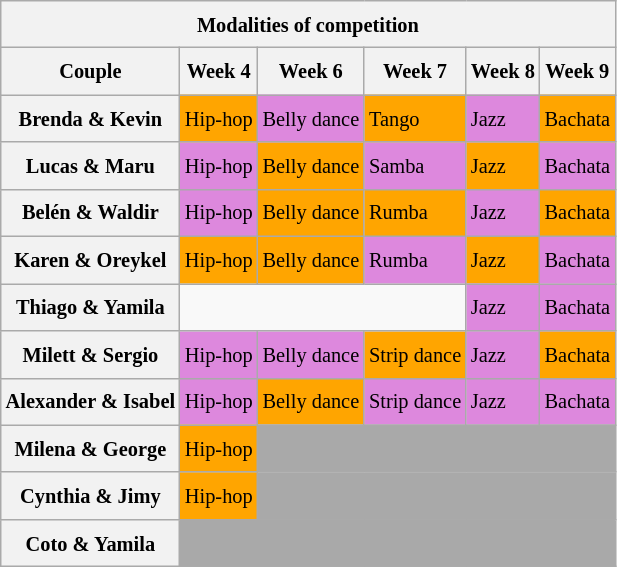<table class="wikitable collapsible collapsed" style="text-align:left; font-size:85%; line-height:25px;">
<tr>
<th colspan=9>Modalities of competition</th>
</tr>
<tr>
<th>Couple</th>
<th>Week 4</th>
<th>Week 6</th>
<th>Week 7</th>
<th>Week 8</th>
<th>Week 9</th>
</tr>
<tr>
<th>Brenda & Kevin</th>
<td style="background:orange;">Hip-hop</td>
<td style="background:#dd88dd;">Belly dance</td>
<td style="background:orange;">Tango</td>
<td style="background:#dd88dd;">Jazz</td>
<td style="background:orange;">Bachata</td>
</tr>
<tr>
<th>Lucas & Maru</th>
<td style="background:#dd88dd;">Hip-hop</td>
<td style="background:orange;">Belly dance</td>
<td style="background:#dd88dd;">Samba</td>
<td style="background:orange;">Jazz</td>
<td style="background:#dd88dd;">Bachata</td>
</tr>
<tr>
<th>Belén & Waldir</th>
<td style="background:#dd88dd;">Hip-hop</td>
<td style="background:orange;">Belly dance</td>
<td style="background:orange;">Rumba</td>
<td style="background:#dd88dd;">Jazz</td>
<td style="background:orange;">Bachata</td>
</tr>
<tr>
<th>Karen & Oreykel</th>
<td style="background:orange;">Hip-hop</td>
<td style="background:orange;">Belly dance</td>
<td style="background:#dd88dd;">Rumba</td>
<td style="background:orange;">Jazz</td>
<td style="background:#dd88dd;">Bachata</td>
</tr>
<tr>
<th>Thiago & Yamila</th>
<td colspan=3></td>
<td style="background:#dd88dd;">Jazz</td>
<td style="background:#dd88dd;">Bachata</td>
</tr>
<tr>
<th>Milett & Sergio</th>
<td style="background:#dd88dd;">Hip-hop</td>
<td style="background:#dd88dd;">Belly dance</td>
<td style="background:orange;">Strip dance</td>
<td style="background:#dd88dd;">Jazz</td>
<td style="background:orange;">Bachata</td>
</tr>
<tr>
<th>Alexander & Isabel</th>
<td style="background:#dd88dd;">Hip-hop</td>
<td style="background:orange;">Belly dance</td>
<td style="background:#dd88dd;">Strip dance</td>
<td style="background:#dd88dd;">Jazz</td>
<td style="background:#dd88dd;">Bachata</td>
</tr>
<tr>
<th>Milena & George</th>
<td style="background:orange;">Hip-hop</td>
<td colspan=5 style="background:darkgrey;"></td>
</tr>
<tr>
<th>Cynthia & Jimy</th>
<td style="background:orange;">Hip-hop</td>
<td colspan=5 style="background:darkgrey;"></td>
</tr>
<tr>
<th>Coto & Yamila</th>
<td colspan=6 style="background:darkgrey;"></td>
</tr>
</table>
